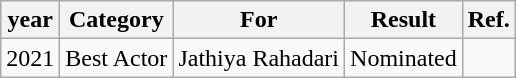<table class="wikitable sortable">
<tr>
<th>year</th>
<th>Category</th>
<th>For</th>
<th>Result</th>
<th>Ref.</th>
</tr>
<tr>
<td>2021</td>
<td>Best Actor</td>
<td>Jathiya Rahadari</td>
<td>Nominated</td>
<td></td>
</tr>
</table>
